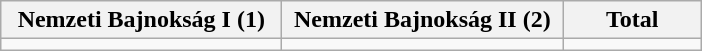<table class="wikitable">
<tr>
<th width=180>Nemzeti Bajnokság I (1)</th>
<th width=180>Nemzeti Bajnokság II (2)</th>
<th width=85>Total</th>
</tr>
<tr>
<td></td>
<td></td>
<td></td>
</tr>
</table>
